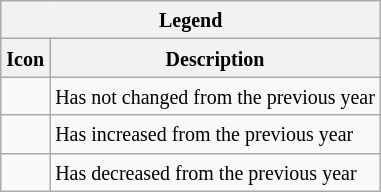<table class="wikitable">
<tr>
<th colspan="2"><small>Legend</small></th>
</tr>
<tr>
<th><small> Icon</small></th>
<th><small> Description</small></th>
</tr>
<tr>
<td></td>
<td><small>Has not changed from the previous year</small></td>
</tr>
<tr>
<td></td>
<td><small>Has increased from the previous year</small></td>
</tr>
<tr>
<td></td>
<td><small>Has decreased from the previous year</small></td>
</tr>
</table>
